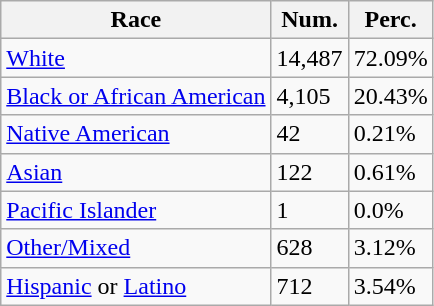<table class="wikitable">
<tr>
<th>Race</th>
<th>Num.</th>
<th>Perc.</th>
</tr>
<tr>
<td><a href='#'>White</a></td>
<td>14,487</td>
<td>72.09%</td>
</tr>
<tr>
<td><a href='#'>Black or African American</a></td>
<td>4,105</td>
<td>20.43%</td>
</tr>
<tr>
<td><a href='#'>Native American</a></td>
<td>42</td>
<td>0.21%</td>
</tr>
<tr>
<td><a href='#'>Asian</a></td>
<td>122</td>
<td>0.61%</td>
</tr>
<tr>
<td><a href='#'>Pacific Islander</a></td>
<td>1</td>
<td>0.0%</td>
</tr>
<tr>
<td><a href='#'>Other/Mixed</a></td>
<td>628</td>
<td>3.12%</td>
</tr>
<tr>
<td><a href='#'>Hispanic</a> or <a href='#'>Latino</a></td>
<td>712</td>
<td>3.54%</td>
</tr>
</table>
